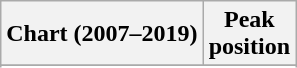<table class="wikitable sortable">
<tr>
<th align="left">Chart (2007–2019)</th>
<th align="center">Peak<br>position</th>
</tr>
<tr>
</tr>
<tr>
</tr>
<tr>
</tr>
</table>
